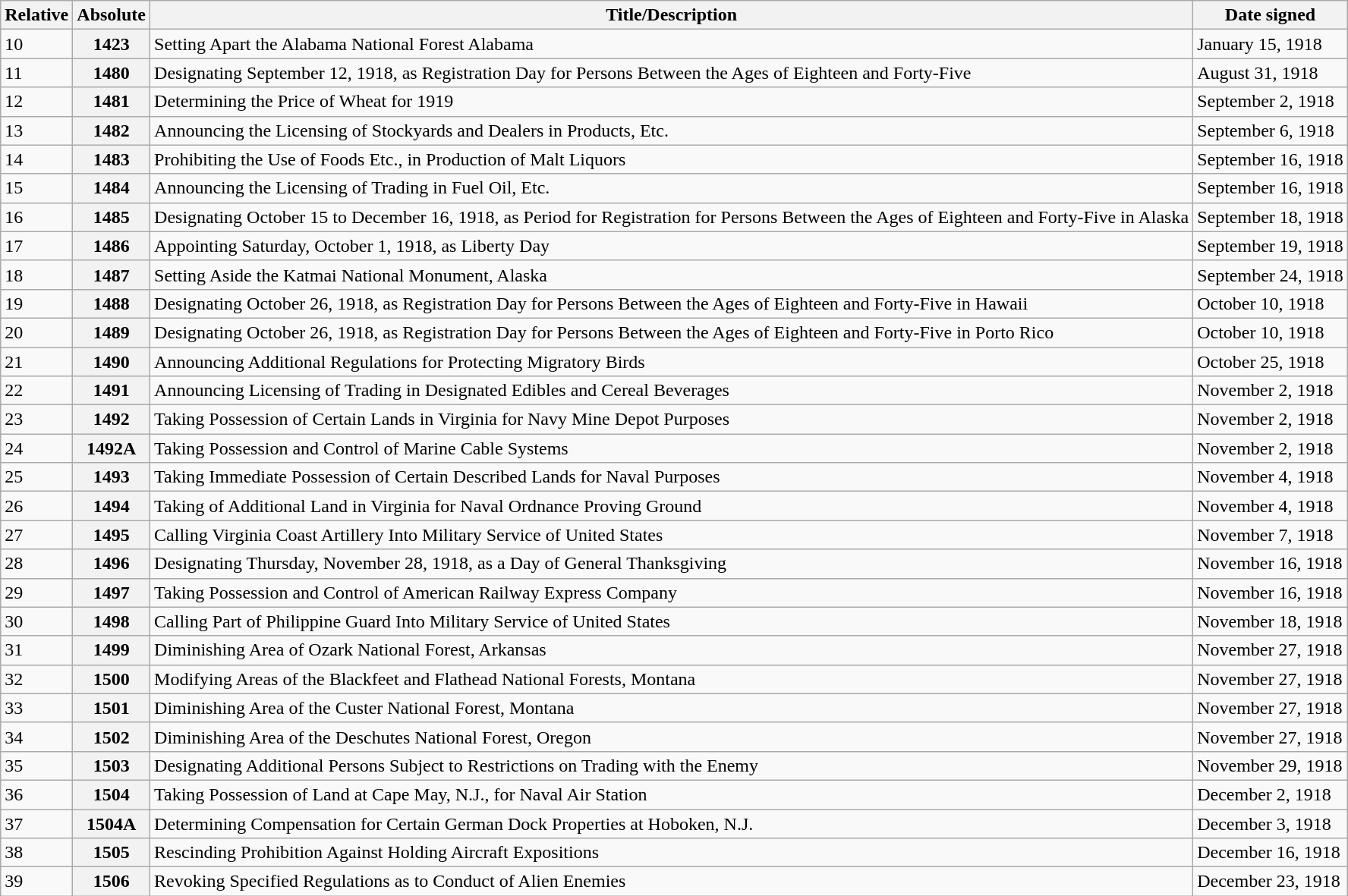<table class="wikitable">
<tr>
<th>Relative </th>
<th>Absolute </th>
<th>Title/Description</th>
<th>Date signed</th>
</tr>
<tr>
<td>10</td>
<th>1423</th>
<td>Setting Apart the Alabama National Forest Alabama</td>
<td>January 15, 1918</td>
</tr>
<tr>
<td>11</td>
<th>1480</th>
<td>Designating September 12, 1918, as Registration Day for Persons Between the Ages of Eighteen and Forty-Five</td>
<td>August 31, 1918</td>
</tr>
<tr>
<td>12</td>
<th>1481</th>
<td>Determining the Price of Wheat for 1919</td>
<td>September 2, 1918</td>
</tr>
<tr>
<td>13</td>
<th>1482</th>
<td>Announcing the Licensing of Stockyards and Dealers in Products, Etc.</td>
<td>September 6, 1918</td>
</tr>
<tr>
<td>14</td>
<th>1483</th>
<td>Prohibiting the Use of Foods Etc., in Production of Malt Liquors</td>
<td>September 16, 1918</td>
</tr>
<tr>
<td>15</td>
<th>1484</th>
<td>Announcing the Licensing of Trading in Fuel Oil, Etc.</td>
<td>September 16, 1918</td>
</tr>
<tr>
<td>16</td>
<th>1485</th>
<td>Designating October 15 to December 16, 1918, as Period for Registration for Persons Between the Ages of Eighteen and Forty-Five in Alaska</td>
<td>September 18, 1918</td>
</tr>
<tr>
<td>17</td>
<th>1486</th>
<td>Appointing Saturday, October 1, 1918, as Liberty Day</td>
<td>September 19, 1918</td>
</tr>
<tr>
<td>18</td>
<th>1487</th>
<td>Setting Aside the Katmai National Monument, Alaska</td>
<td>September 24, 1918</td>
</tr>
<tr>
<td>19</td>
<th>1488</th>
<td>Designating October 26, 1918, as Registration Day for Persons Between the Ages of Eighteen and Forty-Five in Hawaii</td>
<td>October 10, 1918</td>
</tr>
<tr>
<td>20</td>
<th>1489</th>
<td>Designating October 26, 1918, as Registration Day for Persons Between the Ages of Eighteen and Forty-Five in Porto Rico</td>
<td>October 10, 1918</td>
</tr>
<tr>
<td>21</td>
<th>1490</th>
<td>Announcing Additional Regulations for Protecting Migratory Birds</td>
<td>October 25, 1918</td>
</tr>
<tr>
<td>22</td>
<th>1491</th>
<td>Announcing Licensing of Trading in Designated Edibles and Cereal Beverages</td>
<td>November 2, 1918</td>
</tr>
<tr>
<td>23</td>
<th>1492</th>
<td>Taking Possession of Certain Lands in Virginia for Navy Mine Depot Purposes</td>
<td>November 2, 1918</td>
</tr>
<tr>
<td>24</td>
<th>1492A</th>
<td>Taking Possession and Control of Marine Cable Systems</td>
<td>November 2, 1918</td>
</tr>
<tr>
<td>25</td>
<th>1493</th>
<td>Taking Immediate Possession of Certain Described Lands for Naval Purposes</td>
<td>November 4, 1918</td>
</tr>
<tr>
<td>26</td>
<th>1494</th>
<td>Taking of Additional Land in Virginia for Naval Ordnance Proving Ground</td>
<td>November 4, 1918</td>
</tr>
<tr>
<td>27</td>
<th>1495</th>
<td>Calling Virginia Coast Artillery Into Military Service of United States</td>
<td>November 7, 1918</td>
</tr>
<tr>
<td>28</td>
<th>1496</th>
<td>Designating Thursday, November 28, 1918, as a Day of General Thanksgiving</td>
<td>November 16, 1918</td>
</tr>
<tr>
<td>29</td>
<th>1497</th>
<td>Taking Possession and Control of American Railway Express Company</td>
<td>November 16, 1918</td>
</tr>
<tr>
<td>30</td>
<th>1498</th>
<td>Calling Part of Philippine Guard Into Military Service of United States</td>
<td>November 18, 1918</td>
</tr>
<tr>
<td>31</td>
<th>1499</th>
<td>Diminishing Area of Ozark National Forest, Arkansas</td>
<td>November 27, 1918</td>
</tr>
<tr>
<td>32</td>
<th>1500</th>
<td>Modifying Areas of the Blackfeet and Flathead National Forests, Montana</td>
<td>November 27, 1918</td>
</tr>
<tr>
<td>33</td>
<th>1501</th>
<td>Diminishing Area of the Custer National Forest, Montana</td>
<td>November 27, 1918</td>
</tr>
<tr>
<td>34</td>
<th>1502</th>
<td>Diminishing Area of the Deschutes National Forest, Oregon</td>
<td>November 27, 1918</td>
</tr>
<tr>
<td>35</td>
<th>1503</th>
<td>Designating Additional Persons Subject to Restrictions on Trading with the Enemy</td>
<td>November 29, 1918</td>
</tr>
<tr>
<td>36</td>
<th>1504</th>
<td>Taking Possession of Land at Cape May, N.J., for Naval Air Station</td>
<td>December 2, 1918</td>
</tr>
<tr>
<td>37</td>
<th>1504A</th>
<td>Determining Compensation for Certain German Dock Properties at Hoboken, N.J.</td>
<td>December 3, 1918</td>
</tr>
<tr>
<td>38</td>
<th>1505</th>
<td>Rescinding Prohibition Against Holding Aircraft Expositions</td>
<td>December 16, 1918</td>
</tr>
<tr>
<td>39</td>
<th>1506</th>
<td>Revoking Specified Regulations as to Conduct of Alien Enemies</td>
<td>December 23, 1918</td>
</tr>
</table>
